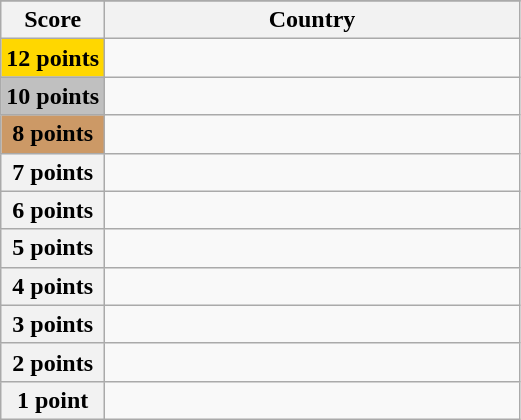<table class="wikitable">
<tr>
</tr>
<tr>
<th scope="col" width="20%">Score</th>
<th scope="col">Country</th>
</tr>
<tr>
<th scope="row" style="background:gold">12 points</th>
<td></td>
</tr>
<tr>
<th scope="row" style="background:silver">10 points</th>
<td></td>
</tr>
<tr>
<th scope="row" style="background:#CC9966">8 points</th>
<td></td>
</tr>
<tr>
<th scope="row">7 points</th>
<td></td>
</tr>
<tr>
<th scope="row">6 points</th>
<td></td>
</tr>
<tr>
<th scope="row">5 points</th>
<td></td>
</tr>
<tr>
<th scope="row">4 points</th>
<td></td>
</tr>
<tr>
<th scope="row">3 points</th>
<td></td>
</tr>
<tr>
<th scope="row">2 points</th>
<td></td>
</tr>
<tr>
<th scope="row">1 point</th>
<td></td>
</tr>
</table>
